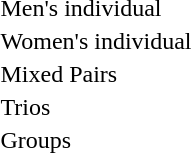<table>
<tr>
<td>Men's individual</td>
<td></td>
<td></td>
<td></td>
</tr>
<tr>
<td>Women's individual</td>
<td></td>
<td></td>
<td></td>
</tr>
<tr>
<td>Mixed Pairs</td>
<td></td>
<td></td>
<td></td>
</tr>
<tr>
<td>Trios</td>
<td></td>
<td></td>
<td></td>
</tr>
<tr>
<td>Groups</td>
<td></td>
<td></td>
<td></td>
</tr>
</table>
